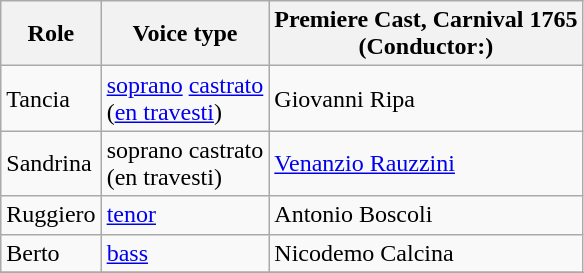<table class="wikitable">
<tr>
<th>Role</th>
<th>Voice type</th>
<th>Premiere Cast, Carnival 1765<br>(Conductor:)</th>
</tr>
<tr>
<td>Tancia</td>
<td><a href='#'>soprano</a> <a href='#'>castrato</a><br>(<a href='#'>en travesti</a>)</td>
<td>Giovanni Ripa</td>
</tr>
<tr>
<td>Sandrina</td>
<td>soprano castrato<br>(en travesti)</td>
<td><a href='#'>Venanzio Rauzzini</a></td>
</tr>
<tr>
<td>Ruggiero</td>
<td><a href='#'>tenor</a></td>
<td>Antonio Boscoli</td>
</tr>
<tr>
<td>Berto</td>
<td><a href='#'>bass</a></td>
<td>Nicodemo Calcina</td>
</tr>
<tr>
</tr>
</table>
